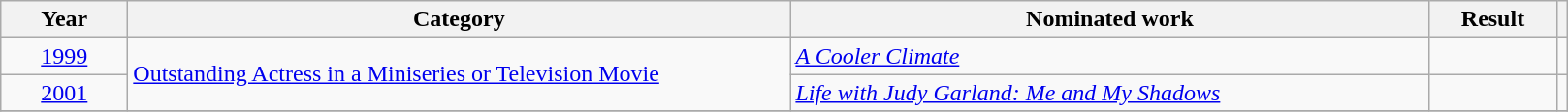<table class=wikitable>
<tr>
<th scope="col" style="width:5em;">Year</th>
<th scope="col" style="width:28em;">Category</th>
<th scope="col" style="width:27em;">Nominated work</th>
<th scope="col" style="width:5em;">Result</th>
<th></th>
</tr>
<tr>
<td style="text-align:center;"><a href='#'>1999</a></td>
<td rowspan="2"><a href='#'>Outstanding Actress in a Miniseries or Television Movie</a></td>
<td><em><a href='#'>A Cooler Climate</a></em></td>
<td></td>
<td style="text-align:center;"></td>
</tr>
<tr>
<td style="text-align:center;"><a href='#'>2001</a></td>
<td><em><a href='#'>Life with Judy Garland: Me and My Shadows</a></em></td>
<td></td>
<td style="text-align:center;"></td>
</tr>
<tr>
</tr>
</table>
